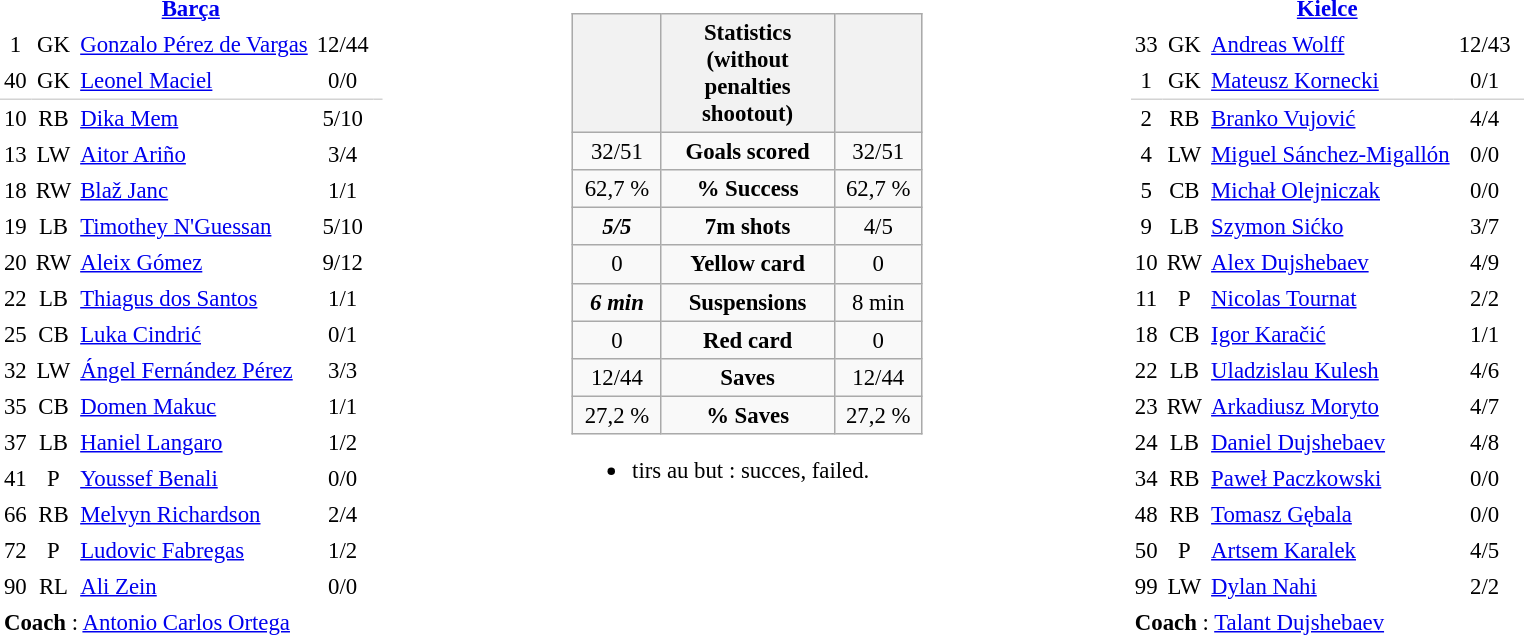<table width="100%" style="font-size: 95%;" valign="top">
<tr>
<td valign="top" width="40%"><br><table cellspacing="0" cellpadding="3" align="center" style="text-align:center;">
<tr>
<td colspan="5"> <strong><a href='#'>Barça</a></strong></td>
</tr>
<tr>
<td>1</td>
<td>GK</td>
<td align=left> <a href='#'>Gonzalo Pérez de Vargas</a></td>
<td>12/44</td>
<td></td>
</tr>
<tr>
<td style="border-bottom:solid 1px lightgrey;">40</td>
<td style="border-bottom:solid 1px lightgrey;">GK</td>
<td style="border-bottom:solid 1px lightgrey;" align=left> <a href='#'>Leonel Maciel</a></td>
<td style="border-bottom:solid 1px lightgrey;">0/0</td>
<td style="border-bottom:solid 1px lightgrey;"></td>
</tr>
<tr>
<td>10</td>
<td>RB</td>
<td align=left> <a href='#'>Dika Mem</a></td>
<td>5/10</td>
<td></td>
</tr>
<tr>
<td>13</td>
<td>LW</td>
<td align=left>  <a href='#'>Aitor Ariño</a></td>
<td>3/4</td>
<td></td>
</tr>
<tr>
<td>18</td>
<td>RW</td>
<td align=left>  <a href='#'>Blaž Janc</a></td>
<td>1/1</td>
<td></td>
</tr>
<tr>
<td>19</td>
<td>LB</td>
<td align=left> <a href='#'>Timothey N'Guessan</a></td>
<td>5/10</td>
<td></td>
</tr>
<tr>
<td>20</td>
<td>RW</td>
<td align=left>  <a href='#'>Aleix Gómez</a></td>
<td>9/12</td>
<td></td>
</tr>
<tr>
<td>22</td>
<td>LB</td>
<td align=left>  <a href='#'>Thiagus dos Santos</a></td>
<td>1/1</td>
<td></td>
</tr>
<tr>
<td>25</td>
<td>CB</td>
<td align=left> <a href='#'>Luka Cindrić</a></td>
<td>0/1</td>
<td></td>
</tr>
<tr>
<td>32</td>
<td>LW</td>
<td align=left> <a href='#'>Ángel Fernández Pérez</a></td>
<td>3/3</td>
<td></td>
</tr>
<tr>
<td>35</td>
<td>CB</td>
<td align=left> <a href='#'>Domen Makuc</a></td>
<td>1/1</td>
<td></td>
</tr>
<tr>
<td>37</td>
<td>LB</td>
<td align=left> <a href='#'>Haniel Langaro</a></td>
<td>1/2</td>
<td></td>
</tr>
<tr>
<td>41</td>
<td>P</td>
<td align=left> <a href='#'>Youssef Benali</a></td>
<td>0/0</td>
<td></td>
</tr>
<tr>
<td>66</td>
<td>RB</td>
<td align=left> <a href='#'>Melvyn Richardson</a></td>
<td>2/4</td>
<td></td>
</tr>
<tr>
<td>72</td>
<td>P</td>
<td align=left> <a href='#'>Ludovic Fabregas</a></td>
<td>1/2</td>
<td></td>
</tr>
<tr>
<td>90</td>
<td>RL</td>
<td align=left> <a href='#'>Ali Zein</a></td>
<td>0/0</td>
<td></td>
</tr>
<tr>
<td colspan="5" align=left><strong>Coach</strong> :   <a href='#'>Antonio Carlos Ortega</a></td>
</tr>
</table>
</td>
<td valign="top"><br><table class="wikitable" style="text-align:center;">
<tr>
<th scope="col" width=70></th>
<th scope="col" width=140>Statistics (without penalties shootout)</th>
<th scope="col" width=70></th>
</tr>
<tr>
<td>32/51</td>
<td><strong>Goals scored</strong></td>
<td>32/51</td>
</tr>
<tr>
<td>62,7 %</td>
<td><strong>% Success</strong></td>
<td>62,7 %</td>
</tr>
<tr>
<td><strong><em>5/5</em></strong></td>
<td><strong>7m shots</strong></td>
<td>4/5</td>
</tr>
<tr>
<td>0</td>
<td><strong>Yellow card</strong></td>
<td>0</td>
</tr>
<tr>
<td><strong><em>6 min</em></strong></td>
<td> <strong>Suspensions</strong></td>
<td>8 min</td>
</tr>
<tr>
<td>0</td>
<td><strong>Red card</strong></td>
<td>0</td>
</tr>
<tr>
<td>12/44</td>
<td><strong>Saves</strong></td>
<td>12/44</td>
</tr>
<tr>
<td>27,2 %</td>
<td><strong>% Saves</strong></td>
<td>27,2 %</td>
</tr>
</table>
<ul><li>tirs au but :  succes,  failed.</li></ul></td>
<td valign="top" width="40%"><br><table cellspacing="0" cellpadding="3" align="center" style="text-align:center;">
<tr>
<td colspan="5"> <strong><a href='#'>Kielce</a></strong></td>
</tr>
<tr>
<td>33</td>
<td>GK</td>
<td align=left> <a href='#'>Andreas Wolff</a></td>
<td>12/43</td>
<td></td>
</tr>
<tr>
<td style="border-bottom:solid 1px lightgrey;">1</td>
<td style="border-bottom:solid 1px lightgrey;">GK</td>
<td style="border-bottom:solid 1px lightgrey;" align=left> <a href='#'>Mateusz Kornecki</a></td>
<td style="border-bottom:solid 1px lightgrey;">0/1</td>
<td style="border-bottom:solid 1px lightgrey;"></td>
</tr>
<tr>
<td>2</td>
<td>RB</td>
<td align=left> <a href='#'>Branko Vujović</a></td>
<td>4/4</td>
<td></td>
</tr>
<tr>
<td>4</td>
<td>LW</td>
<td align=left> <a href='#'>Miguel Sánchez-Migallón</a></td>
<td>0/0</td>
<td></td>
</tr>
<tr>
<td>5</td>
<td>CB</td>
<td align=left> <a href='#'>Michał Olejniczak</a></td>
<td>0/0</td>
<td></td>
</tr>
<tr>
<td>9</td>
<td>LB</td>
<td align=left> <a href='#'>Szymon Sićko</a></td>
<td>3/7</td>
<td></td>
</tr>
<tr>
<td>10</td>
<td>RW</td>
<td align=left> <a href='#'>Alex Dujshebaev</a></td>
<td>4/9</td>
<td></td>
</tr>
<tr>
<td>11</td>
<td>P</td>
<td align=left>  <a href='#'>Nicolas Tournat</a></td>
<td>2/2</td>
<td></td>
</tr>
<tr>
<td>18</td>
<td>CB</td>
<td align=left> <a href='#'>Igor Karačić</a></td>
<td>1/1</td>
<td></td>
</tr>
<tr>
<td>22</td>
<td>LB</td>
<td align=left> <a href='#'>Uladzislau Kulesh</a></td>
<td>4/6</td>
<td></td>
</tr>
<tr>
<td>23</td>
<td>RW</td>
<td align=left> <a href='#'>Arkadiusz Moryto</a></td>
<td>4/7</td>
<td></td>
</tr>
<tr>
<td>24</td>
<td>LB</td>
<td align=left> <a href='#'>Daniel Dujshebaev</a></td>
<td>4/8</td>
<td></td>
</tr>
<tr>
<td>34</td>
<td>RB</td>
<td align=left> <a href='#'>Paweł Paczkowski</a></td>
<td>0/0</td>
<td></td>
</tr>
<tr>
<td>48</td>
<td>RB</td>
<td align=left> <a href='#'>Tomasz Gębala</a></td>
<td>0/0</td>
<td></td>
</tr>
<tr>
<td>50</td>
<td>P</td>
<td align=left> <a href='#'>Artsem Karalek</a></td>
<td>4/5</td>
<td></td>
</tr>
<tr>
<td>99</td>
<td>LW</td>
<td align=left> <a href='#'>Dylan Nahi</a></td>
<td>2/2</td>
<td></td>
</tr>
<tr>
<td colspan="5" align=left><strong>Coach</strong> :  <a href='#'>Talant Dujshebaev</a></td>
</tr>
</table>
</td>
</tr>
</table>
